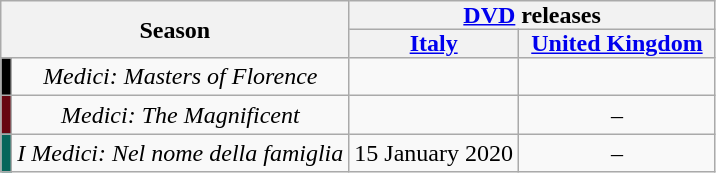<table class="wikitable" style="text-align:center">
<tr>
<th ! style="padding: 0px 8px" colspan="2" rowspan="2">Season</th>
<th colspan="2" style="padding: 0px 8px" !><a href='#'>DVD</a> releases</th>
</tr>
<tr>
<th style="padding: 0px 8px"><a href='#'>Italy</a></th>
<th style="padding: 0px 8px"><a href='#'>United Kingdom</a></th>
</tr>
<tr>
<td style="background-color: #000000; color: #100; text-align: center; top"></td>
<td><em>Medici: Masters of Florence</em></td>
<td align="center" style="padding: 0px 8px"></td>
<td align="center" style="padding: 0px 8px"></td>
</tr>
<tr>
<td style="background-color: #670611; color: #100; text-align: center; top"></td>
<td><em>Medici: The Magnificent</em></td>
<td align="center" style="padding: 0px 8px"></td>
<td align="center" style="padding: 0px 8px">–</td>
</tr>
<tr>
<td style="background-color: #06665B; color: #100; text-align: center; top"></td>
<td><em>I Medici: Nel nome della famiglia</em></td>
<td>15 January 2020</td>
<td>–</td>
</tr>
</table>
